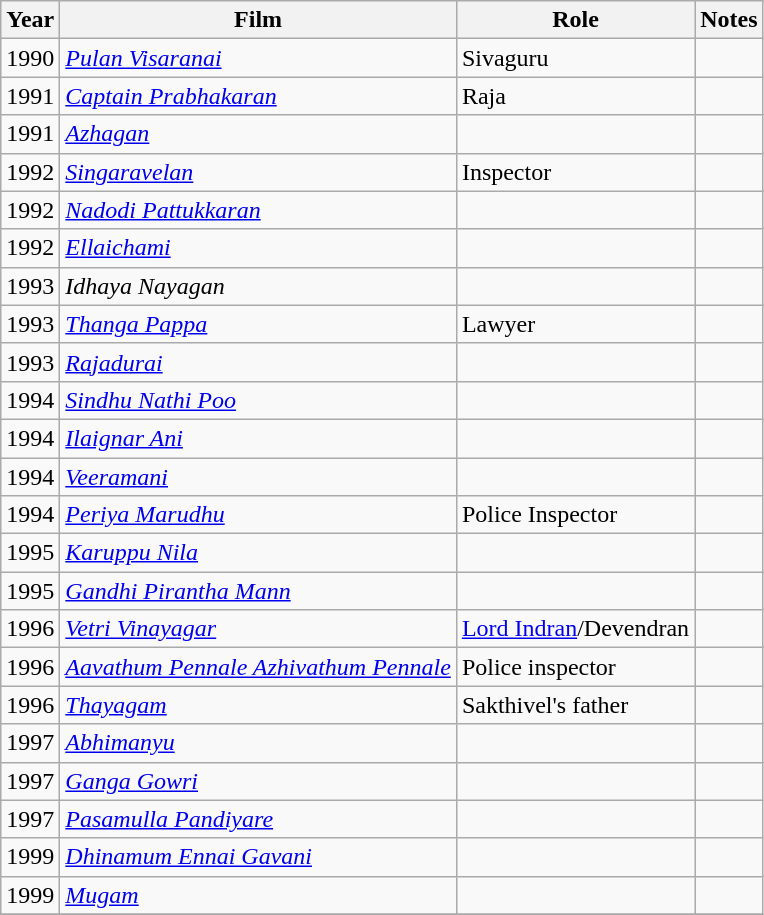<table class="wikitable sortable">
<tr>
<th>Year</th>
<th>Film</th>
<th>Role</th>
<th>Notes</th>
</tr>
<tr>
<td>1990</td>
<td><em><a href='#'>Pulan Visaranai</a></em></td>
<td>Sivaguru</td>
<td></td>
</tr>
<tr>
<td>1991</td>
<td><em><a href='#'>Captain Prabhakaran</a></em></td>
<td>Raja</td>
<td></td>
</tr>
<tr>
<td>1991</td>
<td><em><a href='#'>Azhagan</a></em></td>
<td></td>
<td></td>
</tr>
<tr>
<td>1992</td>
<td><em><a href='#'>Singaravelan</a></em></td>
<td>Inspector</td>
<td></td>
</tr>
<tr>
<td>1992</td>
<td><em><a href='#'>Nadodi Pattukkaran</a></em></td>
<td></td>
<td></td>
</tr>
<tr>
<td>1992</td>
<td><em><a href='#'>Ellaichami</a></em></td>
<td></td>
<td></td>
</tr>
<tr>
<td>1993</td>
<td><em>Idhaya Nayagan</em></td>
<td></td>
<td></td>
</tr>
<tr>
<td>1993</td>
<td><em><a href='#'>Thanga Pappa</a></em></td>
<td>Lawyer</td>
<td></td>
</tr>
<tr>
<td>1993</td>
<td><em><a href='#'>Rajadurai</a></em></td>
<td></td>
<td></td>
</tr>
<tr>
<td>1994</td>
<td><em><a href='#'>Sindhu Nathi Poo</a></em></td>
<td></td>
<td></td>
</tr>
<tr>
<td>1994</td>
<td><em><a href='#'>Ilaignar Ani</a></em></td>
<td></td>
<td></td>
</tr>
<tr>
<td>1994</td>
<td><em><a href='#'>Veeramani</a></em></td>
<td></td>
<td></td>
</tr>
<tr>
<td>1994</td>
<td><em><a href='#'>Periya Marudhu</a></em></td>
<td>Police Inspector</td>
<td></td>
</tr>
<tr>
<td>1995</td>
<td><em><a href='#'>Karuppu Nila</a></em></td>
<td></td>
<td></td>
</tr>
<tr>
<td>1995</td>
<td><em><a href='#'>Gandhi Pirantha Mann</a></em></td>
<td></td>
<td></td>
</tr>
<tr>
<td>1996</td>
<td><em><a href='#'>Vetri Vinayagar</a></em></td>
<td><a href='#'>Lord Indran</a>/Devendran</td>
<td></td>
</tr>
<tr>
<td>1996</td>
<td><em><a href='#'>Aavathum Pennale Azhivathum Pennale</a></em></td>
<td>Police inspector</td>
<td></td>
</tr>
<tr>
<td>1996</td>
<td><em><a href='#'>Thayagam</a></em></td>
<td>Sakthivel's father</td>
<td></td>
</tr>
<tr>
<td>1997</td>
<td><em><a href='#'>Abhimanyu</a></em></td>
<td></td>
<td></td>
</tr>
<tr>
<td>1997</td>
<td><em><a href='#'>Ganga Gowri</a></em></td>
<td></td>
<td></td>
</tr>
<tr>
<td>1997</td>
<td><em><a href='#'>Pasamulla Pandiyare</a></em></td>
<td></td>
<td></td>
</tr>
<tr>
<td>1999</td>
<td><em><a href='#'>Dhinamum Ennai Gavani</a></em></td>
<td></td>
<td></td>
</tr>
<tr>
<td>1999</td>
<td><em><a href='#'>Mugam</a></em></td>
<td></td>
<td></td>
</tr>
<tr>
</tr>
</table>
